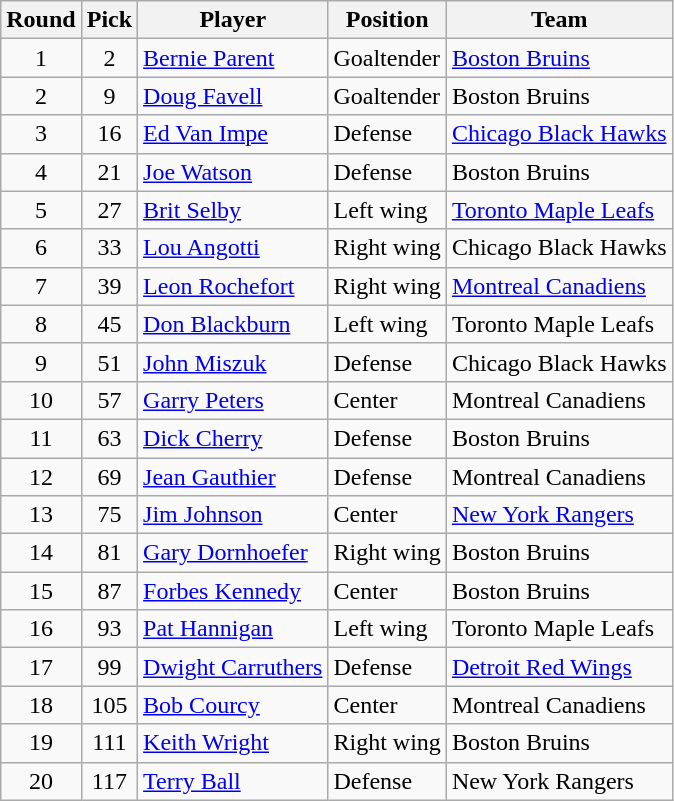<table class="wikitable">
<tr>
<th>Round</th>
<th>Pick</th>
<th>Player</th>
<th>Position</th>
<th>Team</th>
</tr>
<tr>
<td align=center>1</td>
<td align=center>2</td>
<td><a href='#'>Bernie Parent</a></td>
<td>Goaltender</td>
<td><a href='#'>Boston Bruins</a></td>
</tr>
<tr>
<td align=center>2</td>
<td align=center>9</td>
<td><a href='#'>Doug Favell</a></td>
<td>Goaltender</td>
<td>Boston Bruins</td>
</tr>
<tr>
<td align=center>3</td>
<td align=center>16</td>
<td><a href='#'>Ed Van Impe</a></td>
<td>Defense</td>
<td><a href='#'>Chicago Black Hawks</a></td>
</tr>
<tr>
<td align=center>4</td>
<td align=center>21</td>
<td><a href='#'>Joe Watson</a></td>
<td>Defense</td>
<td>Boston Bruins</td>
</tr>
<tr>
<td align=center>5</td>
<td align=center>27</td>
<td><a href='#'>Brit Selby</a></td>
<td>Left wing</td>
<td><a href='#'>Toronto Maple Leafs</a></td>
</tr>
<tr>
<td align=center>6</td>
<td align=center>33</td>
<td><a href='#'>Lou Angotti</a></td>
<td>Right wing</td>
<td>Chicago Black Hawks</td>
</tr>
<tr>
<td align=center>7</td>
<td align=center>39</td>
<td><a href='#'>Leon Rochefort</a></td>
<td>Right wing</td>
<td><a href='#'>Montreal Canadiens</a></td>
</tr>
<tr>
<td align=center>8</td>
<td align=center>45</td>
<td><a href='#'>Don Blackburn</a></td>
<td>Left wing</td>
<td>Toronto Maple Leafs</td>
</tr>
<tr>
<td align=center>9</td>
<td align=center>51</td>
<td><a href='#'>John Miszuk</a></td>
<td>Defense</td>
<td>Chicago Black Hawks</td>
</tr>
<tr>
<td align=center>10</td>
<td align=center>57</td>
<td><a href='#'>Garry Peters</a></td>
<td>Center</td>
<td>Montreal Canadiens</td>
</tr>
<tr>
<td align=center>11</td>
<td align=center>63</td>
<td><a href='#'>Dick Cherry</a></td>
<td>Defense</td>
<td>Boston Bruins</td>
</tr>
<tr>
<td align=center>12</td>
<td align=center>69</td>
<td><a href='#'>Jean Gauthier</a></td>
<td>Defense</td>
<td>Montreal Canadiens</td>
</tr>
<tr>
<td align=center>13</td>
<td align=center>75</td>
<td><a href='#'>Jim Johnson</a></td>
<td>Center</td>
<td><a href='#'>New York Rangers</a></td>
</tr>
<tr>
<td align=center>14</td>
<td align=center>81</td>
<td><a href='#'>Gary Dornhoefer</a></td>
<td>Right wing</td>
<td>Boston Bruins</td>
</tr>
<tr>
<td align=center>15</td>
<td align=center>87</td>
<td><a href='#'>Forbes Kennedy</a></td>
<td>Center</td>
<td>Boston Bruins</td>
</tr>
<tr>
<td align=center>16</td>
<td align=center>93</td>
<td><a href='#'>Pat Hannigan</a></td>
<td>Left wing</td>
<td>Toronto Maple Leafs</td>
</tr>
<tr>
<td align=center>17</td>
<td align=center>99</td>
<td><a href='#'>Dwight Carruthers</a></td>
<td>Defense</td>
<td><a href='#'>Detroit Red Wings</a></td>
</tr>
<tr>
<td align=center>18</td>
<td align=center>105</td>
<td><a href='#'>Bob Courcy</a></td>
<td>Center</td>
<td>Montreal Canadiens</td>
</tr>
<tr>
<td align=center>19</td>
<td align=center>111</td>
<td><a href='#'>Keith Wright</a></td>
<td>Right wing</td>
<td>Boston Bruins</td>
</tr>
<tr>
<td align=center>20</td>
<td align=center>117</td>
<td><a href='#'>Terry Ball</a></td>
<td>Defense</td>
<td>New York Rangers</td>
</tr>
</table>
